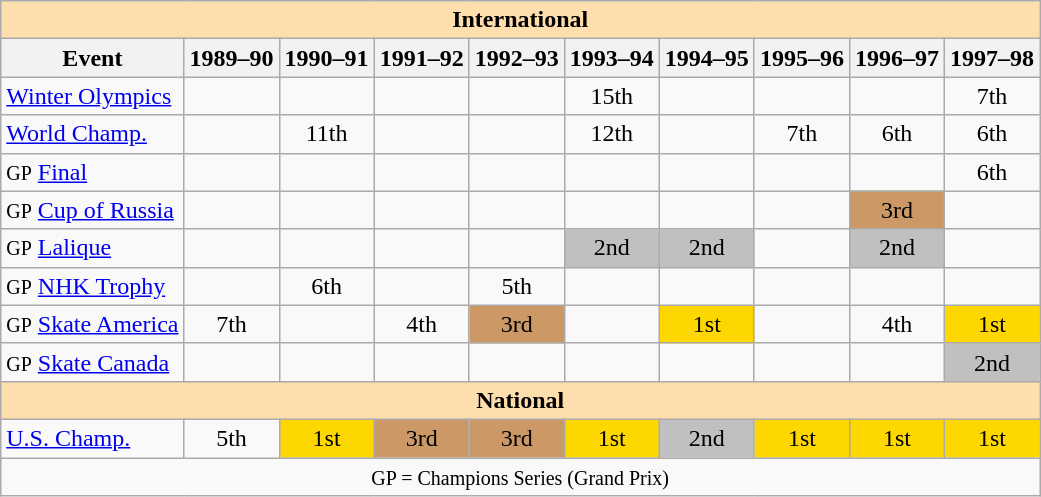<table class="wikitable" style="text-align:center">
<tr>
<th style="background-color: #ffdead; " colspan=10 align=center><strong>International</strong></th>
</tr>
<tr>
<th>Event</th>
<th>1989–90</th>
<th>1990–91</th>
<th>1991–92</th>
<th>1992–93</th>
<th>1993–94</th>
<th>1994–95</th>
<th>1995–96</th>
<th>1996–97</th>
<th>1997–98</th>
</tr>
<tr>
<td align=left><a href='#'>Winter Olympics</a></td>
<td></td>
<td></td>
<td></td>
<td></td>
<td>15th</td>
<td></td>
<td></td>
<td></td>
<td>7th</td>
</tr>
<tr>
<td align=left><a href='#'>World Champ.</a></td>
<td></td>
<td>11th</td>
<td></td>
<td></td>
<td>12th</td>
<td></td>
<td>7th</td>
<td>6th</td>
<td>6th</td>
</tr>
<tr>
<td align=left><small>GP</small> <a href='#'>Final</a></td>
<td></td>
<td></td>
<td></td>
<td></td>
<td></td>
<td></td>
<td></td>
<td></td>
<td>6th</td>
</tr>
<tr>
<td align=left><small>GP</small> <a href='#'>Cup of Russia</a></td>
<td></td>
<td></td>
<td></td>
<td></td>
<td></td>
<td></td>
<td></td>
<td bgcolor=cc9966>3rd</td>
<td></td>
</tr>
<tr>
<td align=left><small>GP</small> <a href='#'>Lalique</a></td>
<td></td>
<td></td>
<td></td>
<td></td>
<td bgcolor=silver>2nd</td>
<td bgcolor=silver>2nd</td>
<td></td>
<td bgcolor=silver>2nd</td>
<td></td>
</tr>
<tr>
<td align=left><small>GP</small> <a href='#'>NHK Trophy</a></td>
<td></td>
<td>6th</td>
<td></td>
<td>5th</td>
<td></td>
<td></td>
<td></td>
<td></td>
<td></td>
</tr>
<tr>
<td align=left><small>GP</small> <a href='#'>Skate America</a></td>
<td>7th</td>
<td></td>
<td>4th</td>
<td bgcolor=cc9966>3rd</td>
<td></td>
<td bgcolor=gold>1st</td>
<td></td>
<td>4th</td>
<td bgcolor=gold>1st</td>
</tr>
<tr>
<td align=left><small>GP</small> <a href='#'>Skate Canada</a></td>
<td></td>
<td></td>
<td></td>
<td></td>
<td></td>
<td></td>
<td></td>
<td></td>
<td bgcolor=silver>2nd</td>
</tr>
<tr>
<th style="background-color: #ffdead; " colspan=10 align=center><strong>National</strong></th>
</tr>
<tr>
<td align=left><a href='#'>U.S. Champ.</a></td>
<td>5th</td>
<td bgcolor=gold>1st</td>
<td bgcolor=cc9966>3rd</td>
<td bgcolor=cc9966>3rd</td>
<td bgcolor=gold>1st</td>
<td bgcolor=silver>2nd</td>
<td bgcolor=gold>1st</td>
<td bgcolor=gold>1st</td>
<td bgcolor=gold>1st</td>
</tr>
<tr>
<td colspan=10 align=center><small> GP = Champions Series (Grand Prix) </small></td>
</tr>
</table>
